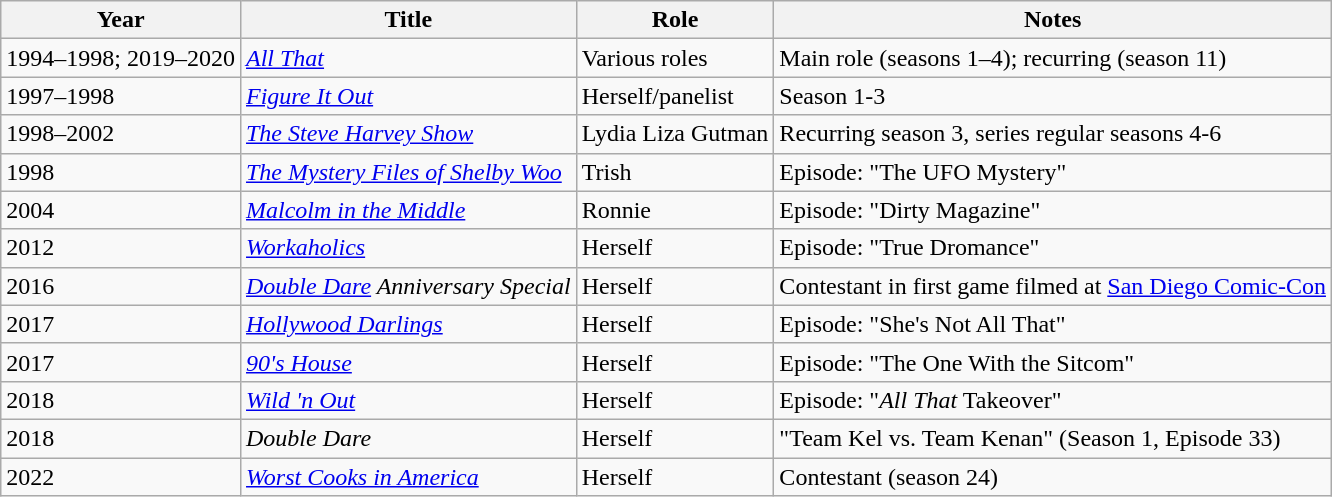<table class="wikitable sortable">
<tr>
<th>Year</th>
<th>Title</th>
<th>Role</th>
<th>Notes</th>
</tr>
<tr>
<td>1994–1998; 2019–2020</td>
<td><em><a href='#'>All That</a></em></td>
<td>Various roles</td>
<td>Main role (seasons 1–4); recurring (season 11)</td>
</tr>
<tr>
<td>1997–1998</td>
<td><em><a href='#'>Figure It Out</a></em></td>
<td>Herself/panelist</td>
<td>Season 1-3</td>
</tr>
<tr>
<td>1998–2002</td>
<td><em><a href='#'>The Steve Harvey Show</a></em></td>
<td>Lydia Liza Gutman</td>
<td>Recurring season 3, series regular seasons 4-6</td>
</tr>
<tr>
<td>1998</td>
<td><em><a href='#'>The Mystery Files of Shelby Woo</a></em></td>
<td>Trish</td>
<td>Episode: "The UFO Mystery"</td>
</tr>
<tr>
<td>2004</td>
<td><em><a href='#'>Malcolm in the Middle</a></em></td>
<td>Ronnie</td>
<td>Episode: "Dirty Magazine"</td>
</tr>
<tr>
<td>2012</td>
<td><em><a href='#'>Workaholics</a></em></td>
<td>Herself</td>
<td>Episode: "True Dromance"</td>
</tr>
<tr>
<td>2016</td>
<td><em><a href='#'>Double Dare</a> Anniversary Special</em></td>
<td>Herself</td>
<td>Contestant in first game filmed at <a href='#'>San Diego Comic-Con</a></td>
</tr>
<tr>
<td>2017</td>
<td><em><a href='#'>Hollywood Darlings</a></em></td>
<td>Herself</td>
<td>Episode: "She's Not All That"</td>
</tr>
<tr>
<td>2017</td>
<td><em><a href='#'>90's House</a></em></td>
<td>Herself</td>
<td>Episode: "The One With the Sitcom"</td>
</tr>
<tr>
<td>2018</td>
<td><em><a href='#'>Wild 'n Out</a></em></td>
<td>Herself</td>
<td>Episode: "<em>All That</em> Takeover" </td>
</tr>
<tr>
<td>2018</td>
<td><em>Double Dare</em></td>
<td>Herself</td>
<td>"Team Kel vs. Team Kenan" (Season 1, Episode 33)</td>
</tr>
<tr>
<td>2022</td>
<td><em><a href='#'>Worst Cooks in America</a></em></td>
<td>Herself</td>
<td>Contestant (season 24)</td>
</tr>
</table>
